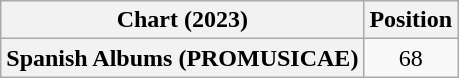<table class="wikitable sortable plainrowheaders" style="text-align:center">
<tr>
<th scope="col">Chart (2023)</th>
<th scope="col">Position</th>
</tr>
<tr>
<th scope="row">Spanish Albums (PROMUSICAE)</th>
<td>68</td>
</tr>
</table>
